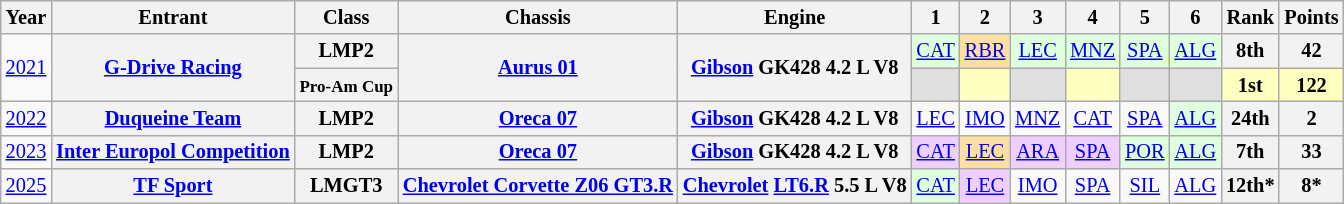<table class="wikitable" style="text-align:center; font-size:85%">
<tr>
<th>Year</th>
<th>Entrant</th>
<th>Class</th>
<th>Chassis</th>
<th>Engine</th>
<th>1</th>
<th>2</th>
<th>3</th>
<th>4</th>
<th>5</th>
<th>6</th>
<th>Rank</th>
<th>Points</th>
</tr>
<tr>
<td rowspan="2"><a href='#'>2021</a></td>
<th rowspan="2" nowrap><a href='#'>G-Drive Racing</a></th>
<th>LMP2</th>
<th rowspan="2" nowrap><a href='#'>Aurus 01</a></th>
<th rowspan="2" nowrap><a href='#'>Gibson</a> GK428 4.2 L V8</th>
<td style="background:#DFFFDF;"><a href='#'>CAT</a><br></td>
<td style="background:#FFDF9F;"><a href='#'>RBR</a><br></td>
<td style="background:#DFFFDF;"><a href='#'>LEC</a><br></td>
<td style="background:#DFFFDF;"><a href='#'>MNZ</a><br></td>
<td style="background:#DFFFDF;"><a href='#'>SPA</a><br></td>
<td style="background:#DFFFDF;"><a href='#'>ALG</a><br></td>
<th>8th</th>
<th>42</th>
</tr>
<tr>
<th><small>Pro-Am Cup</small></th>
<td style="background:#DFDFDF;"></td>
<td style="background:#FFFFBF;"></td>
<td style="background:#DFDFDF;"></td>
<td style="background:#FFFFBF;"></td>
<td style="background:#DFDFDF;"></td>
<td style="background:#DFDFDF;"></td>
<th style="background:#FFFFBF;">1st</th>
<th style="background:#FFFFBF;">122</th>
</tr>
<tr>
<td><a href='#'>2022</a></td>
<th nowrap><a href='#'>Duqueine Team</a></th>
<th>LMP2</th>
<th nowrap><a href='#'>Oreca 07</a></th>
<th nowrap><a href='#'>Gibson</a> GK428 4.2 L V8</th>
<td><a href='#'>LEC</a></td>
<td><a href='#'>IMO</a></td>
<td><a href='#'>MNZ</a></td>
<td><a href='#'>CAT</a></td>
<td><a href='#'>SPA</a></td>
<td style="background:#DFFFDF;"><a href='#'>ALG</a><br></td>
<th>24th</th>
<th>2</th>
</tr>
<tr>
<td><a href='#'>2023</a></td>
<th nowrap><a href='#'>Inter Europol Competition</a></th>
<th>LMP2</th>
<th nowrap><a href='#'>Oreca 07</a></th>
<th nowrap><a href='#'>Gibson</a> GK428 4.2 L V8</th>
<td style="background:#EFCFFF;"><a href='#'>CAT</a><br></td>
<td style="background:#FFDF9F;"><a href='#'>LEC</a><br></td>
<td style="background:#EFCFFF;"><a href='#'>ARA</a><br></td>
<td style="background:#EFCFFF;"><a href='#'>SPA</a><br></td>
<td style="background:#DFFFDF;"><a href='#'>POR</a><br></td>
<td style="background:#DFFFDF;"><a href='#'>ALG</a><br></td>
<th>7th</th>
<th>33</th>
</tr>
<tr>
<td><a href='#'>2025</a></td>
<th><a href='#'>TF Sport</a></th>
<th>LMGT3</th>
<th><a href='#'>Chevrolet Corvette Z06 GT3.R</a></th>
<th><a href='#'>Chevrolet</a> <a href='#'>LT6.R</a> 5.5 L V8</th>
<td style="background:#DFFFDF;"><a href='#'>CAT</a><br></td>
<td style="background:#EFCFFF;"><a href='#'>LEC</a><br></td>
<td style="background:#;"><a href='#'>IMO</a><br></td>
<td style="background:#;"><a href='#'>SPA</a><br></td>
<td style="background:#;"><a href='#'>SIL</a><br></td>
<td style="background:#;"><a href='#'>ALG</a><br></td>
<th>12th*</th>
<th>8*</th>
</tr>
</table>
